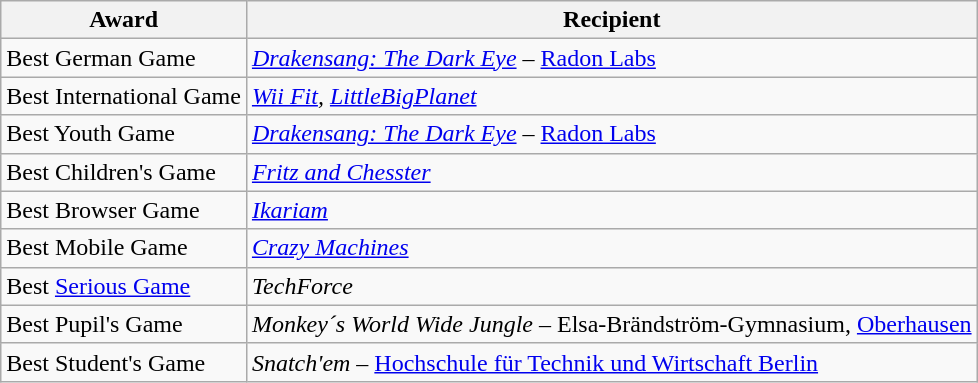<table class="wikitable">
<tr>
<th>Award</th>
<th>Recipient</th>
</tr>
<tr>
<td>Best German Game</td>
<td><em><a href='#'>Drakensang: The Dark Eye</a></em> – <a href='#'>Radon Labs</a></td>
</tr>
<tr>
<td>Best International Game</td>
<td><em><a href='#'>Wii Fit</a>, <a href='#'>LittleBigPlanet</a></em></td>
</tr>
<tr>
<td>Best Youth Game</td>
<td><em><a href='#'>Drakensang: The Dark Eye</a></em> – <a href='#'>Radon Labs</a></td>
</tr>
<tr>
<td>Best Children's Game</td>
<td><em><a href='#'>Fritz and Chesster</a></em></td>
</tr>
<tr>
<td>Best Browser Game</td>
<td><em><a href='#'>Ikariam</a></em></td>
</tr>
<tr>
<td>Best Mobile Game</td>
<td><em><a href='#'>Crazy Machines</a></em></td>
</tr>
<tr>
<td>Best <a href='#'>Serious Game</a></td>
<td><em>TechForce</em></td>
</tr>
<tr>
<td>Best Pupil's Game</td>
<td><em>Monkey´s World Wide Jungle</em> – Elsa-Brändström-Gymnasium, <a href='#'>Oberhausen</a></td>
</tr>
<tr>
<td>Best Student's Game</td>
<td><em>Snatch'em –</em> <a href='#'>Hochschule für Technik und Wirtschaft Berlin</a></td>
</tr>
</table>
